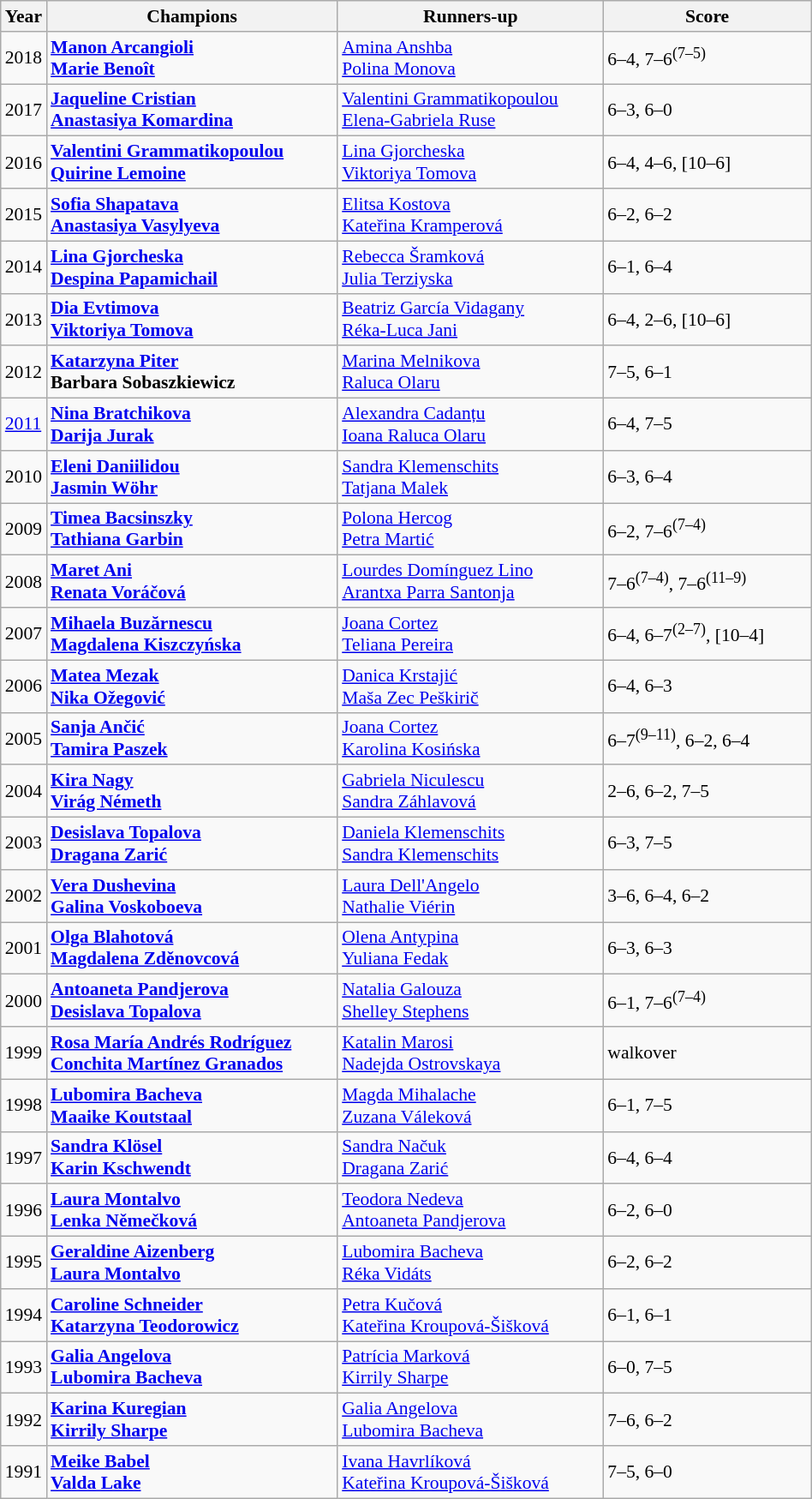<table class="wikitable" style="font-size:90%">
<tr>
<th>Year</th>
<th width="220">Champions</th>
<th width="200">Runners-up</th>
<th width="155">Score</th>
</tr>
<tr>
<td>2018</td>
<td><strong> <a href='#'>Manon Arcangioli</a> <br>  <a href='#'>Marie Benoît</a></strong></td>
<td> <a href='#'>Amina Anshba</a> <br>  <a href='#'>Polina Monova</a></td>
<td>6–4, 7–6<sup>(7–5)</sup></td>
</tr>
<tr>
<td>2017</td>
<td><strong> <a href='#'>Jaqueline Cristian</a> <br>  <a href='#'>Anastasiya Komardina</a></strong></td>
<td> <a href='#'>Valentini Grammatikopoulou</a> <br>  <a href='#'>Elena-Gabriela Ruse</a></td>
<td>6–3, 6–0</td>
</tr>
<tr>
<td>2016</td>
<td><strong> <a href='#'>Valentini Grammatikopoulou</a> <br>  <a href='#'>Quirine Lemoine</a></strong></td>
<td> <a href='#'>Lina Gjorcheska</a> <br>  <a href='#'>Viktoriya Tomova</a></td>
<td>6–4, 4–6, [10–6]</td>
</tr>
<tr>
<td>2015</td>
<td><strong> <a href='#'>Sofia Shapatava</a> <br>  <a href='#'>Anastasiya Vasylyeva</a></strong></td>
<td> <a href='#'>Elitsa Kostova</a> <br>  <a href='#'>Kateřina Kramperová</a></td>
<td>6–2, 6–2</td>
</tr>
<tr>
<td>2014</td>
<td><strong> <a href='#'>Lina Gjorcheska</a> <br>  <a href='#'>Despina Papamichail</a></strong></td>
<td> <a href='#'>Rebecca Šramková</a> <br>  <a href='#'>Julia Terziyska</a></td>
<td>6–1, 6–4</td>
</tr>
<tr>
<td>2013</td>
<td><strong> <a href='#'>Dia Evtimova</a> <br>  <a href='#'>Viktoriya Tomova</a></strong></td>
<td> <a href='#'>Beatriz García Vidagany</a> <br>  <a href='#'>Réka-Luca Jani</a></td>
<td>6–4, 2–6, [10–6]</td>
</tr>
<tr>
<td>2012</td>
<td><strong> <a href='#'>Katarzyna Piter</a> <br>  Barbara Sobaszkiewicz</strong></td>
<td> <a href='#'>Marina Melnikova</a> <br>  <a href='#'>Raluca Olaru</a></td>
<td>7–5, 6–1</td>
</tr>
<tr>
<td><a href='#'>2011</a></td>
<td><strong> <a href='#'>Nina Bratchikova</a> <br>  <a href='#'>Darija Jurak</a></strong></td>
<td> <a href='#'>Alexandra Cadanțu</a> <br>  <a href='#'>Ioana Raluca Olaru</a></td>
<td>6–4, 7–5</td>
</tr>
<tr>
<td>2010</td>
<td><strong> <a href='#'>Eleni Daniilidou</a> <br>  <a href='#'>Jasmin Wöhr</a></strong></td>
<td> <a href='#'>Sandra Klemenschits</a> <br>  <a href='#'>Tatjana Malek</a></td>
<td>6–3, 6–4</td>
</tr>
<tr>
<td>2009</td>
<td><strong> <a href='#'>Timea Bacsinszky</a> <br>  <a href='#'>Tathiana Garbin</a></strong></td>
<td> <a href='#'>Polona Hercog</a> <br>  <a href='#'>Petra Martić</a></td>
<td>6–2, 7–6<sup>(7–4)</sup></td>
</tr>
<tr>
<td>2008</td>
<td><strong> <a href='#'>Maret Ani</a> <br>  <a href='#'>Renata Voráčová</a></strong></td>
<td> <a href='#'>Lourdes Domínguez Lino</a> <br>  <a href='#'>Arantxa Parra Santonja</a></td>
<td>7–6<sup>(7–4)</sup>, 7–6<sup>(11–9)</sup></td>
</tr>
<tr>
<td>2007</td>
<td><strong> <a href='#'>Mihaela Buzărnescu</a> <br>  <a href='#'>Magdalena Kiszczyńska</a></strong></td>
<td> <a href='#'>Joana Cortez</a> <br>  <a href='#'>Teliana Pereira</a></td>
<td>6–4, 6–7<sup>(2–7)</sup>, [10–4]</td>
</tr>
<tr>
<td>2006</td>
<td><strong> <a href='#'>Matea Mezak</a> <br>  <a href='#'>Nika Ožegović</a></strong></td>
<td> <a href='#'>Danica Krstajić</a> <br>  <a href='#'>Maša Zec Peškirič</a></td>
<td>6–4, 6–3</td>
</tr>
<tr>
<td>2005</td>
<td><strong> <a href='#'>Sanja Ančić</a> <br>  <a href='#'>Tamira Paszek</a></strong></td>
<td> <a href='#'>Joana Cortez</a> <br>  <a href='#'>Karolina Kosińska</a></td>
<td>6–7<sup>(9–11)</sup>, 6–2, 6–4</td>
</tr>
<tr>
<td>2004</td>
<td><strong> <a href='#'>Kira Nagy</a> <br>  <a href='#'>Virág Németh</a></strong></td>
<td> <a href='#'>Gabriela Niculescu</a> <br>  <a href='#'>Sandra Záhlavová</a></td>
<td>2–6, 6–2, 7–5</td>
</tr>
<tr>
<td>2003</td>
<td><strong> <a href='#'>Desislava Topalova</a> <br>  <a href='#'>Dragana Zarić</a></strong></td>
<td> <a href='#'>Daniela Klemenschits</a> <br>  <a href='#'>Sandra Klemenschits</a></td>
<td>6–3, 7–5</td>
</tr>
<tr>
<td>2002</td>
<td><strong> <a href='#'>Vera Dushevina</a> <br>  <a href='#'>Galina Voskoboeva</a></strong></td>
<td> <a href='#'>Laura Dell'Angelo</a> <br>  <a href='#'>Nathalie Viérin</a></td>
<td>3–6, 6–4, 6–2</td>
</tr>
<tr>
<td>2001</td>
<td><strong> <a href='#'>Olga Blahotová</a> <br>  <a href='#'>Magdalena Zděnovcová</a></strong></td>
<td> <a href='#'>Olena Antypina</a> <br>  <a href='#'>Yuliana Fedak</a></td>
<td>6–3, 6–3</td>
</tr>
<tr>
<td>2000</td>
<td><strong> <a href='#'>Antoaneta Pandjerova</a> <br>  <a href='#'>Desislava Topalova</a></strong></td>
<td> <a href='#'>Natalia Galouza</a> <br>  <a href='#'>Shelley Stephens</a></td>
<td>6–1, 7–6<sup>(7–4)</sup></td>
</tr>
<tr>
<td>1999</td>
<td><strong> <a href='#'>Rosa María Andrés Rodríguez</a> <br>  <a href='#'>Conchita Martínez Granados</a></strong></td>
<td> <a href='#'>Katalin Marosi</a> <br>  <a href='#'>Nadejda Ostrovskaya</a></td>
<td>walkover</td>
</tr>
<tr>
<td>1998</td>
<td><strong> <a href='#'>Lubomira Bacheva</a> <br>  <a href='#'>Maaike Koutstaal</a></strong></td>
<td> <a href='#'>Magda Mihalache</a> <br>  <a href='#'>Zuzana Váleková</a></td>
<td>6–1, 7–5</td>
</tr>
<tr>
<td>1997</td>
<td><strong> <a href='#'>Sandra Klösel</a> <br>  <a href='#'>Karin Kschwendt</a></strong></td>
<td> <a href='#'>Sandra Načuk</a> <br>  <a href='#'>Dragana Zarić</a></td>
<td>6–4, 6–4</td>
</tr>
<tr>
<td>1996</td>
<td><strong> <a href='#'>Laura Montalvo</a> <br>  <a href='#'>Lenka Němečková</a></strong></td>
<td> <a href='#'>Teodora Nedeva</a> <br>  <a href='#'>Antoaneta Pandjerova</a></td>
<td>6–2, 6–0</td>
</tr>
<tr>
<td>1995</td>
<td><strong> <a href='#'>Geraldine Aizenberg</a> <br>  <a href='#'>Laura Montalvo</a></strong></td>
<td> <a href='#'>Lubomira Bacheva</a> <br>  <a href='#'>Réka Vidáts</a></td>
<td>6–2, 6–2</td>
</tr>
<tr>
<td>1994</td>
<td><strong> <a href='#'>Caroline Schneider</a> <br>  <a href='#'>Katarzyna Teodorowicz</a></strong></td>
<td> <a href='#'>Petra Kučová</a> <br>  <a href='#'>Kateřina Kroupová-Šišková</a></td>
<td>6–1, 6–1</td>
</tr>
<tr>
<td>1993</td>
<td><strong> <a href='#'>Galia Angelova</a> <br>  <a href='#'>Lubomira Bacheva</a></strong></td>
<td> <a href='#'>Patrícia Marková</a> <br>  <a href='#'>Kirrily Sharpe</a></td>
<td>6–0, 7–5</td>
</tr>
<tr>
<td>1992</td>
<td><strong> <a href='#'>Karina Kuregian</a> <br>  <a href='#'>Kirrily Sharpe</a></strong></td>
<td> <a href='#'>Galia Angelova</a> <br>  <a href='#'>Lubomira Bacheva</a></td>
<td>7–6, 6–2</td>
</tr>
<tr>
<td>1991</td>
<td><strong> <a href='#'>Meike Babel</a> <br>  <a href='#'>Valda Lake</a></strong></td>
<td> <a href='#'>Ivana Havrlíková</a> <br>  <a href='#'>Kateřina Kroupová-Šišková</a></td>
<td>7–5, 6–0</td>
</tr>
</table>
